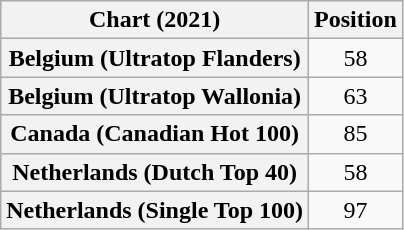<table class="wikitable sortable plainrowheaders" style="text-align:center">
<tr>
<th scope="col">Chart (2021)</th>
<th scope="col">Position</th>
</tr>
<tr>
<th scope="row">Belgium (Ultratop Flanders)</th>
<td>58</td>
</tr>
<tr>
<th scope="row">Belgium (Ultratop Wallonia)</th>
<td>63</td>
</tr>
<tr>
<th scope="row">Canada (Canadian Hot 100)</th>
<td>85</td>
</tr>
<tr>
<th scope="row">Netherlands (Dutch Top 40)</th>
<td>58</td>
</tr>
<tr>
<th scope="row">Netherlands (Single Top 100)</th>
<td>97</td>
</tr>
</table>
